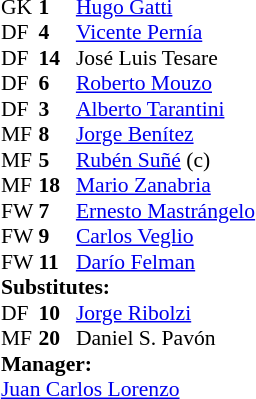<table style="font-size:90%; margin:0.2em auto;" cellspacing="0" cellpadding="0">
<tr>
<th width="25"></th>
<th width="25"></th>
</tr>
<tr>
<td>GK</td>
<td><strong>1</strong></td>
<td> <a href='#'>Hugo Gatti</a></td>
</tr>
<tr>
<td>DF</td>
<td><strong>4</strong></td>
<td> <a href='#'>Vicente Pernía</a></td>
</tr>
<tr>
<td>DF</td>
<td><strong>14</strong></td>
<td> José Luis Tesare</td>
</tr>
<tr>
<td>DF</td>
<td><strong>6</strong></td>
<td> <a href='#'>Roberto Mouzo</a></td>
</tr>
<tr>
<td>DF</td>
<td><strong>3</strong></td>
<td> <a href='#'>Alberto Tarantini</a></td>
</tr>
<tr>
<td>MF</td>
<td><strong>8</strong></td>
<td> <a href='#'>Jorge Benítez</a></td>
<td></td>
<td></td>
</tr>
<tr>
<td>MF</td>
<td><strong>5</strong></td>
<td> <a href='#'>Rubén Suñé</a> (c)</td>
</tr>
<tr>
<td>MF</td>
<td><strong>18</strong></td>
<td> <a href='#'>Mario Zanabria</a></td>
</tr>
<tr>
<td>FW</td>
<td><strong>7</strong></td>
<td> <a href='#'>Ernesto Mastrángelo</a></td>
</tr>
<tr>
<td>FW</td>
<td><strong>9</strong></td>
<td> <a href='#'>Carlos Veglio</a></td>
</tr>
<tr>
<td>FW</td>
<td><strong>11</strong></td>
<td> <a href='#'>Darío Felman</a></td>
</tr>
<tr>
</tr>
<tr>
<td colspan=3><strong>Substitutes:</strong></td>
</tr>
<tr>
<td>DF</td>
<td><strong>10</strong></td>
<td> <a href='#'>Jorge Ribolzi</a></td>
<td></td>
<td> </td>
</tr>
<tr>
<td>MF</td>
<td><strong>20</strong></td>
<td> Daniel S. Pavón</td>
<td></td>
<td></td>
</tr>
<tr>
<td colspan=3><strong>Manager:</strong></td>
</tr>
<tr>
<td colspan=4> <a href='#'>Juan Carlos Lorenzo</a></td>
</tr>
</table>
